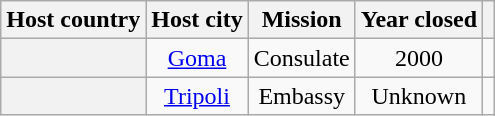<table class="wikitable plainrowheaders" style="text-align:center;">
<tr>
<th scope="col">Host country</th>
<th scope="col">Host city</th>
<th scope="col">Mission</th>
<th scope="col">Year closed</th>
<th scope="col"></th>
</tr>
<tr>
<th scope="row"></th>
<td><a href='#'>Goma</a></td>
<td>Consulate</td>
<td>2000</td>
<td></td>
</tr>
<tr>
<th scope="row"></th>
<td><a href='#'>Tripoli</a></td>
<td>Embassy</td>
<td>Unknown</td>
<td></td>
</tr>
</table>
